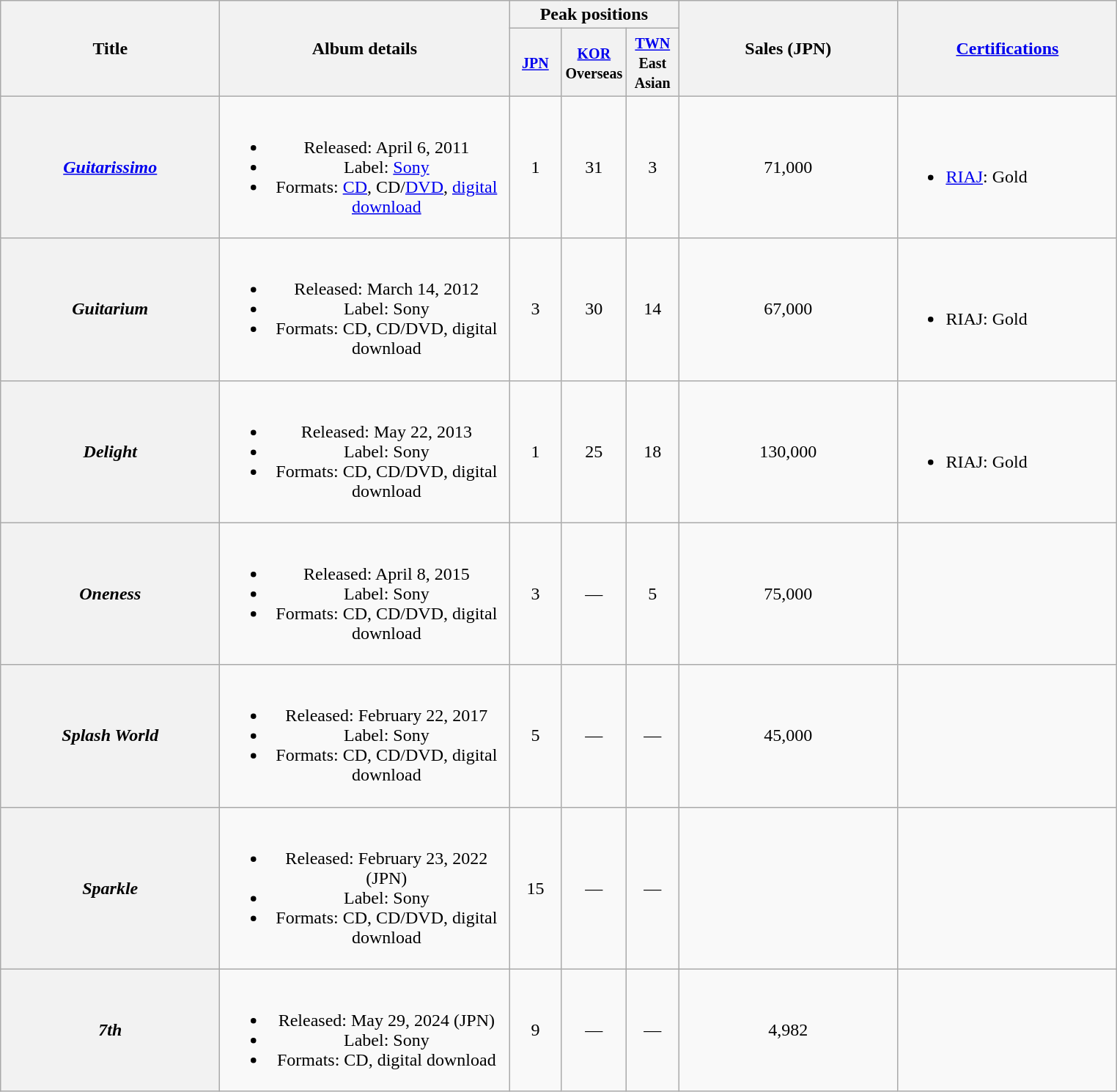<table class="wikitable plainrowheaders" style="text-align:center;">
<tr>
<th style="width:12em;" rowspan="2">Title</th>
<th style="width:16em;" rowspan="2">Album details</th>
<th colspan="3">Peak positions</th>
<th style="width:12em;" rowspan="2">Sales (JPN)</th>
<th style="width:12em;" rowspan="2"><a href='#'>Certifications</a></th>
</tr>
<tr>
<th style="width:2.5em;"><small><a href='#'>JPN</a></small><br></th>
<th style="width:2.5em;"><small><a href='#'>KOR</a><br>Overseas</small><br></th>
<th style="width:2.5em;"><small><a href='#'>TWN</a> East Asian</small><br></th>
</tr>
<tr>
<th scope="row"><em><a href='#'>Guitarissimo</a></em></th>
<td><br><ul><li>Released: April 6, 2011 </li><li>Label: <a href='#'>Sony</a></li><li>Formats: <a href='#'>CD</a>, CD/<a href='#'>DVD</a>, <a href='#'>digital download</a></li></ul></td>
<td>1</td>
<td>31</td>
<td>3</td>
<td>71,000</td>
<td align="left"><br><ul><li><a href='#'>RIAJ</a>: Gold</li></ul></td>
</tr>
<tr>
<th scope="row"><em>Guitarium</em></th>
<td><br><ul><li>Released: March 14, 2012 </li><li>Label: Sony</li><li>Formats: CD, CD/DVD, digital download</li></ul></td>
<td>3</td>
<td>30</td>
<td>14</td>
<td>67,000</td>
<td align="left"><br><ul><li>RIAJ: Gold</li></ul></td>
</tr>
<tr>
<th scope="row"><em>Delight</em></th>
<td><br><ul><li>Released: May 22, 2013 </li><li>Label: Sony</li><li>Formats: CD, CD/DVD, digital download</li></ul></td>
<td>1</td>
<td>25</td>
<td>18</td>
<td>130,000</td>
<td align="left"><br><ul><li>RIAJ: Gold</li></ul></td>
</tr>
<tr>
<th scope="row"><em>Oneness</em></th>
<td><br><ul><li>Released: April 8, 2015 </li><li>Label: Sony</li><li>Formats: CD, CD/DVD, digital download</li></ul></td>
<td>3</td>
<td>—</td>
<td>5</td>
<td>75,000</td>
<td align="left"></td>
</tr>
<tr>
<th scope="row"><em>Splash World</em></th>
<td><br><ul><li>Released: February 22, 2017 </li><li>Label: Sony</li><li>Formats: CD, CD/DVD, digital download</li></ul></td>
<td>5</td>
<td>—</td>
<td>—</td>
<td>45,000</td>
<td align="left"></td>
</tr>
<tr>
<th scope="row"><em>Sparkle</em></th>
<td><br><ul><li>Released: February 23, 2022 (JPN)</li><li>Label: Sony</li><li>Formats: CD, CD/DVD, digital download</li></ul></td>
<td>15</td>
<td>—</td>
<td>—</td>
<td></td>
<td></td>
</tr>
<tr>
<th scope="row"><em>7th</em></th>
<td><br><ul><li>Released: May 29, 2024 (JPN)</li><li>Label: Sony</li><li>Formats: CD, digital download</li></ul></td>
<td>9</td>
<td>—</td>
<td>—</td>
<td>4,982</td>
<td></td>
</tr>
</table>
